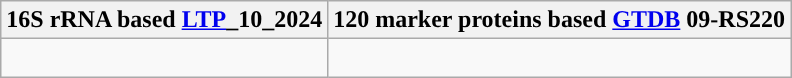<table class="wikitable">
<tr>
<th colspan=1>16S rRNA based <a href='#'>LTP</a>_10_2024</th>
<th colspan=1>120 marker proteins based <a href='#'>GTDB</a> 09-RS220</th>
</tr>
<tr>
<td style="vertical-align:top"><br></td>
<td><br></td>
</tr>
</table>
